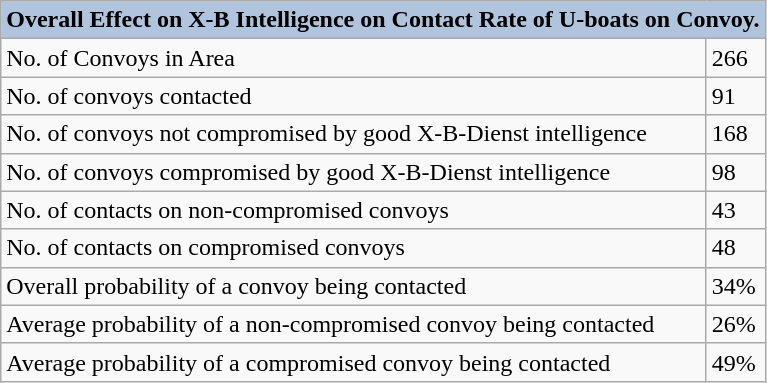<table class="wikitable">
<tr>
<th colspan="2" style="background:LightSteelBlue">Overall Effect on X-B Intelligence on Contact Rate of U-boats on Convoy.</th>
</tr>
<tr>
<td>No. of Convoys in Area</td>
<td>266</td>
</tr>
<tr>
<td>No. of convoys contacted</td>
<td>91</td>
</tr>
<tr>
<td>No. of convoys not compromised by good X-B-Dienst intelligence</td>
<td>168</td>
</tr>
<tr>
<td>No. of convoys compromised by good X-B-Dienst intelligence</td>
<td>98</td>
</tr>
<tr>
<td>No. of contacts on non-compromised convoys</td>
<td>43</td>
</tr>
<tr>
<td>No. of contacts on compromised convoys</td>
<td>48</td>
</tr>
<tr>
<td>Overall probability of a convoy being contacted</td>
<td>34%</td>
</tr>
<tr>
<td>Average probability of a non-compromised convoy being contacted</td>
<td>26%</td>
</tr>
<tr>
<td>Average probability of a compromised convoy being contacted</td>
<td>49%</td>
</tr>
</table>
